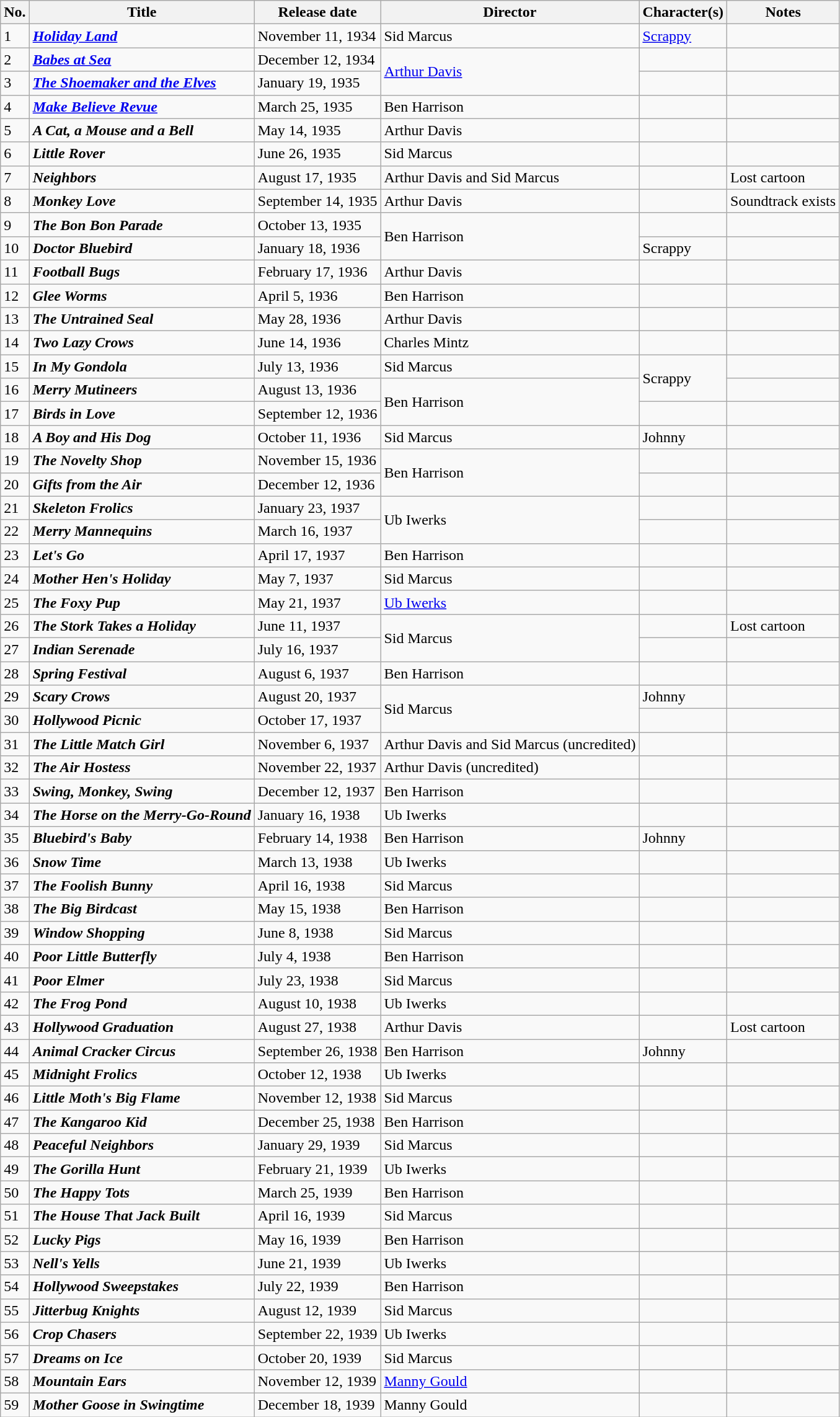<table class="wikitable">
<tr>
<th>No.</th>
<th>Title</th>
<th>Release date</th>
<th>Director</th>
<th>Character(s)</th>
<th>Notes</th>
</tr>
<tr>
<td>1</td>
<td><strong><em><a href='#'>Holiday Land</a></em></strong></td>
<td>November 11, 1934</td>
<td>Sid Marcus</td>
<td><a href='#'>Scrappy</a></td>
<td></td>
</tr>
<tr>
<td>2</td>
<td><strong><em><a href='#'>Babes at Sea</a></em></strong></td>
<td>December 12, 1934</td>
<td rowspan="2"><a href='#'>Arthur Davis</a></td>
<td></td>
<td></td>
</tr>
<tr>
<td>3</td>
<td><strong><em><a href='#'>The Shoemaker and the Elves</a></em></strong></td>
<td>January 19, 1935</td>
<td></td>
<td></td>
</tr>
<tr>
<td>4</td>
<td><strong><em><a href='#'>Make Believe Revue</a></em></strong></td>
<td>March 25, 1935</td>
<td>Ben Harrison</td>
<td></td>
<td></td>
</tr>
<tr>
<td>5</td>
<td><strong><em>A Cat, a Mouse and a Bell</em></strong></td>
<td>May 14, 1935</td>
<td>Arthur Davis</td>
<td></td>
<td></td>
</tr>
<tr>
<td>6</td>
<td><strong><em>Little Rover</em></strong></td>
<td>June 26, 1935</td>
<td>Sid Marcus</td>
<td></td>
<td></td>
</tr>
<tr>
<td>7</td>
<td><strong><em>Neighbors</em></strong></td>
<td>August 17, 1935</td>
<td>Arthur Davis and Sid Marcus</td>
<td></td>
<td>Lost cartoon</td>
</tr>
<tr>
<td>8</td>
<td><strong><em>Monkey Love</em></strong></td>
<td>September 14, 1935</td>
<td>Arthur Davis</td>
<td></td>
<td>Soundtrack exists</td>
</tr>
<tr>
<td>9</td>
<td><strong><em>The Bon Bon Parade</em></strong></td>
<td>October 13, 1935</td>
<td rowspan="2">Ben Harrison</td>
<td></td>
<td></td>
</tr>
<tr>
<td>10</td>
<td><strong><em>Doctor Bluebird</em></strong></td>
<td>January 18, 1936</td>
<td>Scrappy</td>
<td></td>
</tr>
<tr>
<td>11</td>
<td><strong><em>Football Bugs</em></strong></td>
<td>February 17, 1936</td>
<td>Arthur Davis</td>
<td></td>
<td></td>
</tr>
<tr>
<td>12</td>
<td><strong><em>Glee Worms</em></strong></td>
<td>April 5, 1936</td>
<td>Ben Harrison</td>
<td></td>
<td></td>
</tr>
<tr>
<td>13</td>
<td><strong><em>The Untrained Seal</em></strong></td>
<td>May 28, 1936</td>
<td>Arthur Davis</td>
<td></td>
<td></td>
</tr>
<tr>
<td>14</td>
<td><strong><em>Two Lazy Crows</em></strong></td>
<td>June 14, 1936</td>
<td>Charles Mintz</td>
<td></td>
<td></td>
</tr>
<tr>
<td>15</td>
<td><strong><em>In My Gondola</em></strong></td>
<td>July 13, 1936</td>
<td>Sid Marcus</td>
<td rowspan="2">Scrappy</td>
<td></td>
</tr>
<tr>
<td>16</td>
<td><strong><em>Merry Mutineers</em></strong></td>
<td>August 13, 1936</td>
<td rowspan="2">Ben Harrison</td>
<td></td>
</tr>
<tr>
<td>17</td>
<td><strong><em>Birds in Love</em></strong></td>
<td>September 12, 1936</td>
<td></td>
<td></td>
</tr>
<tr>
<td>18</td>
<td><strong><em>A Boy and His Dog</em></strong></td>
<td>October 11, 1936</td>
<td>Sid Marcus</td>
<td>Johnny</td>
<td></td>
</tr>
<tr>
<td>19</td>
<td><strong><em>The Novelty Shop</em></strong></td>
<td>November 15, 1936</td>
<td rowspan="2">Ben Harrison</td>
<td></td>
<td></td>
</tr>
<tr>
<td>20</td>
<td><strong><em>Gifts from the Air</em></strong></td>
<td>December 12, 1936</td>
<td></td>
<td></td>
</tr>
<tr>
<td>21</td>
<td><strong><em>Skeleton Frolics</em></strong></td>
<td>January 23, 1937</td>
<td rowspan="2">Ub Iwerks</td>
<td></td>
<td></td>
</tr>
<tr>
<td>22</td>
<td><strong><em>Merry Mannequins</em></strong></td>
<td>March 16, 1937</td>
<td></td>
<td></td>
</tr>
<tr>
<td>23</td>
<td><strong><em>Let's Go</em></strong></td>
<td>April 17, 1937</td>
<td>Ben Harrison</td>
<td></td>
<td></td>
</tr>
<tr>
<td>24</td>
<td><strong><em>Mother Hen's Holiday</em></strong></td>
<td>May 7, 1937</td>
<td>Sid Marcus</td>
<td></td>
<td></td>
</tr>
<tr>
<td>25</td>
<td><strong><em>The Foxy Pup</em></strong></td>
<td>May 21, 1937</td>
<td><a href='#'>Ub Iwerks</a></td>
<td></td>
<td></td>
</tr>
<tr>
<td>26</td>
<td><strong><em>The Stork Takes a Holiday</em></strong></td>
<td>June 11, 1937</td>
<td rowspan="2">Sid Marcus</td>
<td></td>
<td>Lost cartoon</td>
</tr>
<tr>
<td>27</td>
<td><strong><em>Indian Serenade</em></strong></td>
<td>July 16, 1937</td>
<td></td>
<td></td>
</tr>
<tr>
<td>28</td>
<td><strong><em>Spring Festival</em></strong></td>
<td>August 6, 1937</td>
<td>Ben Harrison</td>
<td></td>
<td></td>
</tr>
<tr>
<td>29</td>
<td><strong><em>Scary Crows</em></strong></td>
<td>August 20, 1937</td>
<td rowspan="2">Sid Marcus</td>
<td>Johnny</td>
<td></td>
</tr>
<tr>
<td>30</td>
<td><strong><em>Hollywood Picnic</em></strong></td>
<td>October 17, 1937</td>
<td></td>
<td></td>
</tr>
<tr>
<td>31</td>
<td><strong><em>The Little Match Girl</em></strong></td>
<td>November 6, 1937</td>
<td>Arthur Davis and Sid Marcus (uncredited)</td>
<td></td>
<td></td>
</tr>
<tr>
<td>32</td>
<td><strong><em>The Air Hostess</em></strong></td>
<td>November 22, 1937</td>
<td>Arthur Davis (uncredited)</td>
<td></td>
<td></td>
</tr>
<tr>
<td>33</td>
<td><strong><em>Swing, Monkey, Swing</em></strong></td>
<td>December 12, 1937</td>
<td>Ben Harrison</td>
<td></td>
<td></td>
</tr>
<tr>
<td>34</td>
<td><strong><em>The Horse on the Merry-Go-Round</em></strong></td>
<td>January 16, 1938</td>
<td>Ub Iwerks</td>
<td></td>
<td></td>
</tr>
<tr>
<td>35</td>
<td><strong><em>Bluebird's Baby</em></strong></td>
<td>February 14, 1938</td>
<td>Ben Harrison</td>
<td>Johnny</td>
<td></td>
</tr>
<tr>
<td>36</td>
<td><strong><em>Snow Time</em></strong></td>
<td>March 13, 1938</td>
<td>Ub Iwerks</td>
<td></td>
<td></td>
</tr>
<tr>
<td>37</td>
<td><strong><em>The Foolish Bunny</em></strong></td>
<td>April 16, 1938</td>
<td>Sid Marcus</td>
<td></td>
<td></td>
</tr>
<tr>
<td>38</td>
<td><strong><em>The Big Birdcast</em></strong></td>
<td>May 15, 1938</td>
<td>Ben Harrison</td>
<td></td>
<td></td>
</tr>
<tr>
<td>39</td>
<td><strong><em>Window Shopping</em></strong></td>
<td>June 8, 1938</td>
<td>Sid Marcus</td>
<td></td>
<td></td>
</tr>
<tr>
<td>40</td>
<td><strong><em>Poor Little Butterfly</em></strong></td>
<td>July 4, 1938</td>
<td>Ben Harrison</td>
<td></td>
<td></td>
</tr>
<tr>
<td>41</td>
<td><strong><em>Poor Elmer</em></strong></td>
<td>July 23, 1938</td>
<td>Sid Marcus</td>
<td></td>
<td></td>
</tr>
<tr>
<td>42</td>
<td><strong><em>The Frog Pond</em></strong></td>
<td>August 10, 1938</td>
<td>Ub Iwerks</td>
<td></td>
<td></td>
</tr>
<tr>
<td>43</td>
<td><strong><em>Hollywood Graduation</em></strong></td>
<td>August 27, 1938</td>
<td>Arthur Davis</td>
<td></td>
<td>Lost cartoon</td>
</tr>
<tr>
<td>44</td>
<td><strong><em>Animal Cracker Circus</em></strong></td>
<td>September 26, 1938</td>
<td>Ben Harrison</td>
<td>Johnny</td>
<td></td>
</tr>
<tr>
<td>45</td>
<td><strong><em>Midnight Frolics</em></strong></td>
<td>October 12, 1938</td>
<td>Ub Iwerks</td>
<td></td>
<td></td>
</tr>
<tr>
<td>46</td>
<td><strong><em>Little Moth's Big Flame</em></strong></td>
<td>November 12, 1938</td>
<td>Sid Marcus</td>
<td></td>
<td></td>
</tr>
<tr>
<td>47</td>
<td><strong><em>The Kangaroo Kid</em></strong></td>
<td>December 25, 1938</td>
<td>Ben Harrison</td>
<td></td>
<td></td>
</tr>
<tr>
<td>48</td>
<td><strong><em>Peaceful Neighbors</em></strong></td>
<td>January 29, 1939</td>
<td>Sid Marcus</td>
<td></td>
<td></td>
</tr>
<tr>
<td>49</td>
<td><strong><em>The Gorilla Hunt</em></strong></td>
<td>February 21, 1939</td>
<td>Ub Iwerks</td>
<td></td>
<td></td>
</tr>
<tr>
<td>50</td>
<td><strong><em>The Happy Tots</em></strong></td>
<td>March 25, 1939</td>
<td>Ben Harrison</td>
<td></td>
<td></td>
</tr>
<tr>
<td>51</td>
<td><strong><em>The House That Jack Built</em></strong></td>
<td>April 16, 1939</td>
<td>Sid Marcus</td>
<td></td>
<td></td>
</tr>
<tr>
<td>52</td>
<td><strong><em>Lucky Pigs</em></strong></td>
<td>May 16, 1939</td>
<td>Ben Harrison</td>
<td></td>
<td></td>
</tr>
<tr>
<td>53</td>
<td><strong><em>Nell's Yells</em></strong></td>
<td>June 21, 1939</td>
<td>Ub Iwerks</td>
<td></td>
<td></td>
</tr>
<tr>
<td>54</td>
<td><strong><em>Hollywood Sweepstakes</em></strong></td>
<td>July 22, 1939</td>
<td>Ben Harrison</td>
<td></td>
<td></td>
</tr>
<tr>
<td>55</td>
<td><strong><em>Jitterbug Knights</em></strong></td>
<td>August 12, 1939</td>
<td>Sid Marcus</td>
<td></td>
<td></td>
</tr>
<tr>
<td>56</td>
<td><strong><em>Crop Chasers</em></strong></td>
<td>September 22, 1939</td>
<td>Ub Iwerks</td>
<td></td>
<td></td>
</tr>
<tr>
<td>57</td>
<td><strong><em>Dreams on Ice</em></strong></td>
<td>October 20, 1939</td>
<td>Sid Marcus</td>
<td></td>
<td></td>
</tr>
<tr>
<td>58</td>
<td><strong><em>Mountain Ears</em></strong></td>
<td>November 12, 1939</td>
<td><a href='#'>Manny Gould</a></td>
<td></td>
<td></td>
</tr>
<tr>
<td>59</td>
<td><strong><em>Mother Goose in Swingtime</em></strong></td>
<td>December 18, 1939</td>
<td>Manny Gould</td>
<td></td>
<td></td>
</tr>
</table>
